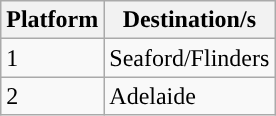<table class="wikitable">
<tr>
<th>Platform</th>
<th>Destination/s</th>
</tr>
<tr>
<td style="background:#"><span>1</span></td>
<td>Seaford/Flinders</td>
</tr>
<tr>
<td style="background:#"><span>2</span></td>
<td>Adelaide</td>
</tr>
</table>
